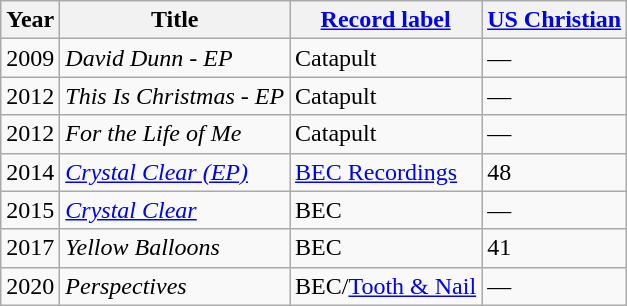<table class=wikitable>
<tr>
<th>Year</th>
<th>Title</th>
<th><a href='#'>Record label</a></th>
<th><a href='#'>US Christian</a></th>
</tr>
<tr>
<td>2009</td>
<td><em>David Dunn - EP</em></td>
<td>Catapult</td>
<td>—</td>
</tr>
<tr>
<td>2012</td>
<td><em>This Is Christmas - EP</em></td>
<td>Catapult</td>
<td>—</td>
</tr>
<tr>
<td>2012</td>
<td><em>For the Life of Me</em></td>
<td>Catapult</td>
<td>—</td>
</tr>
<tr>
<td>2014</td>
<td><em><a href='#'>Crystal Clear (EP)</a></em></td>
<td><a href='#'>BEC Recordings</a></td>
<td>48</td>
</tr>
<tr>
<td>2015</td>
<td><em><a href='#'>Crystal Clear</a></em></td>
<td>BEC</td>
<td>—</td>
</tr>
<tr>
<td>2017</td>
<td><em>Yellow Balloons</em></td>
<td>BEC</td>
<td>41</td>
</tr>
<tr>
<td>2020</td>
<td><em>Perspectives</em></td>
<td>BEC/<a href='#'>Tooth & Nail</a></td>
<td>—</td>
</tr>
</table>
